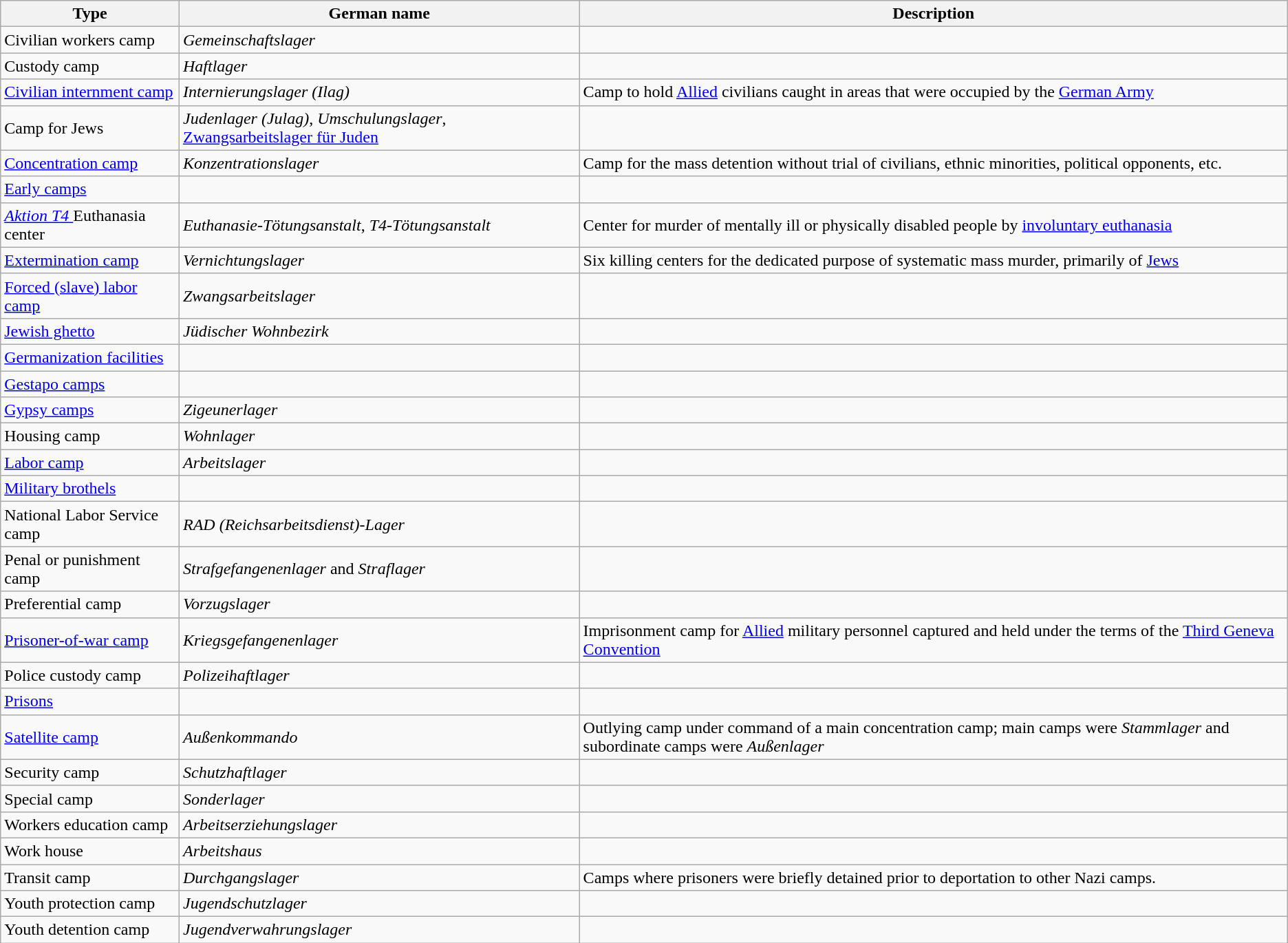<table class="wikitable sortable">
<tr>
<th>Type</th>
<th>German name</th>
<th>Description</th>
</tr>
<tr>
<td>Civilian workers camp</td>
<td><em>Gemeinschaftslager</em></td>
<td></td>
</tr>
<tr>
<td>Custody camp</td>
<td><em>Haftlager</em></td>
<td></td>
</tr>
<tr>
<td><a href='#'>Civilian internment camp</a></td>
<td><em>Internierungslager</em> <em>(Ilag)</em></td>
<td>Camp to hold <a href='#'>Allied</a> civilians caught in areas that were occupied by the <a href='#'>German Army</a></td>
</tr>
<tr>
<td>Camp for Jews</td>
<td><em>Judenlager (Julag)</em>, <em>Umschulungslager</em>, <a href='#'>Zwangsarbeitslager für Juden</a></td>
<td></td>
</tr>
<tr>
<td><a href='#'>Concentration camp</a></td>
<td><em>Konzentrationslager</em></td>
<td>Camp for the mass detention without trial of civilians, ethnic minorities, political opponents, etc.</td>
</tr>
<tr>
<td><a href='#'>Early camps</a></td>
<td></td>
<td></td>
</tr>
<tr>
<td><em><a href='#'>Aktion T4 </a></em> Euthanasia center</td>
<td><em>Euthanasie-Tötungsanstalt</em>, <em>T4-Tötungsanstalt</em></td>
<td>Center for murder of mentally ill or physically disabled people by <a href='#'>involuntary euthanasia</a></td>
</tr>
<tr>
<td><a href='#'>Extermination camp</a></td>
<td><em>Vernichtungslager</em></td>
<td>Six killing centers for the dedicated purpose of systematic mass murder, primarily of <a href='#'>Jews</a></td>
</tr>
<tr>
<td><a href='#'>Forced (slave) labor camp</a></td>
<td><em>Zwangsarbeitslager</em></td>
<td></td>
</tr>
<tr>
<td><a href='#'>Jewish ghetto</a></td>
<td><em>Jüdischer Wohnbezirk</em></td>
<td></td>
</tr>
<tr>
<td><a href='#'>Germanization facilities</a></td>
<td></td>
<td></td>
</tr>
<tr>
<td><a href='#'>Gestapo camps</a></td>
<td></td>
<td></td>
</tr>
<tr>
<td><a href='#'>Gypsy camps</a></td>
<td><em>Zigeunerlager</em></td>
<td></td>
</tr>
<tr>
<td>Housing camp</td>
<td><em>Wohnlager</em></td>
<td></td>
</tr>
<tr>
<td><a href='#'>Labor camp</a></td>
<td><em>Arbeitslager</em></td>
<td></td>
</tr>
<tr>
<td><a href='#'>Military brothels</a></td>
<td></td>
<td></td>
</tr>
<tr>
<td>National Labor Service camp</td>
<td><em>RAD (Reichsarbeitsdienst)-Lager</em></td>
<td></td>
</tr>
<tr>
<td>Penal or punishment camp</td>
<td><em>Strafgefangenenlager</em> and <em>Straflager</em></td>
<td></td>
</tr>
<tr>
<td>Preferential camp</td>
<td><em>Vorzugslager</em></td>
<td></td>
</tr>
<tr>
<td><a href='#'>Prisoner-of-war camp</a></td>
<td><em>Kriegsgefangenenlager</em></td>
<td>Imprisonment camp for <a href='#'>Allied</a> military personnel captured and held under the terms of the <a href='#'>Third Geneva Convention</a></td>
</tr>
<tr>
<td>Police custody camp</td>
<td><em>Polizeihaftlager</em></td>
<td></td>
</tr>
<tr>
<td><a href='#'>Prisons</a></td>
<td></td>
<td></td>
</tr>
<tr>
<td><a href='#'>Satellite camp</a></td>
<td><em>Außenkommando</em></td>
<td>Outlying camp under command of a main concentration camp; main camps were <em>Stammlager</em> and subordinate camps were <em>Außenlager</em></td>
</tr>
<tr>
<td>Security camp</td>
<td><em>Schutzhaftlager</em></td>
<td></td>
</tr>
<tr>
<td>Special camp</td>
<td><em>Sonderlager</em></td>
<td></td>
</tr>
<tr>
<td>Workers education camp</td>
<td><em>Arbeitserziehungslager</em></td>
<td></td>
</tr>
<tr>
<td>Work house</td>
<td><em>Arbeitshaus</em></td>
<td></td>
</tr>
<tr>
<td>Transit camp</td>
<td><em>Durchgangslager</em></td>
<td>Camps where prisoners were briefly detained prior to deportation to other Nazi camps.</td>
</tr>
<tr>
<td>Youth protection camp</td>
<td><em>Jugendschutzlager</em></td>
<td></td>
</tr>
<tr>
<td>Youth detention camp</td>
<td><em>Jugendverwahrungslager</em></td>
<td></td>
</tr>
</table>
